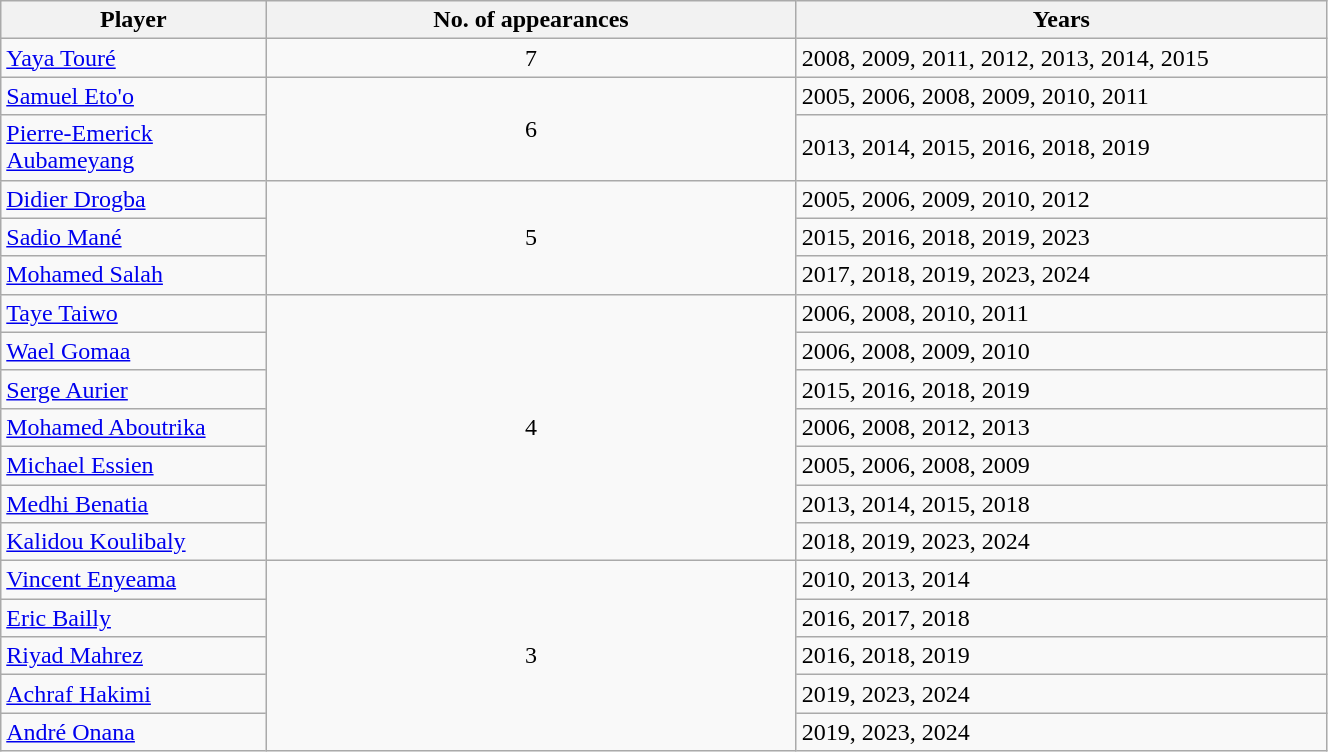<table class="wikitable" style="width:70%;">
<tr>
<th style="width:20%;">Player</th>
<th style="width:10;">No. of appearances</th>
<th style="width:40%;">Years</th>
</tr>
<tr>
<td> <a href='#'>Yaya Touré</a></td>
<td align="center">7</td>
<td>2008, 2009, 2011, 2012, 2013, 2014, 2015</td>
</tr>
<tr>
<td> <a href='#'>Samuel Eto'o</a></td>
<td rowspan="2" align="center">6</td>
<td>2005, 2006, 2008, 2009, 2010, 2011</td>
</tr>
<tr>
<td> <a href='#'>Pierre-Emerick Aubameyang</a></td>
<td>2013, 2014, 2015, 2016, 2018, 2019</td>
</tr>
<tr>
<td> <a href='#'>Didier Drogba</a></td>
<td rowspan="3" align="center">5</td>
<td>2005, 2006, 2009, 2010, 2012</td>
</tr>
<tr>
<td> <a href='#'>Sadio Mané</a></td>
<td>2015, 2016, 2018, 2019, 2023</td>
</tr>
<tr>
<td> <a href='#'>Mohamed Salah</a></td>
<td>2017, 2018, 2019, 2023, 2024</td>
</tr>
<tr>
<td> <a href='#'>Taye Taiwo</a></td>
<td rowspan="7" align="center">4</td>
<td>2006, 2008, 2010, 2011</td>
</tr>
<tr>
<td> <a href='#'>Wael Gomaa</a></td>
<td>2006, 2008, 2009, 2010</td>
</tr>
<tr>
<td> <a href='#'>Serge Aurier</a></td>
<td>2015, 2016, 2018, 2019</td>
</tr>
<tr>
<td> <a href='#'>Mohamed Aboutrika</a></td>
<td>2006, 2008, 2012, 2013</td>
</tr>
<tr>
<td> <a href='#'>Michael Essien</a></td>
<td>2005, 2006, 2008, 2009</td>
</tr>
<tr>
<td> <a href='#'>Medhi Benatia</a></td>
<td>2013, 2014, 2015, 2018</td>
</tr>
<tr>
<td> <a href='#'>Kalidou Koulibaly</a></td>
<td>2018, 2019, 2023, 2024</td>
</tr>
<tr>
<td> <a href='#'>Vincent Enyeama</a></td>
<td rowspan="5" align="center">3</td>
<td>2010, 2013, 2014</td>
</tr>
<tr>
<td> <a href='#'>Eric Bailly</a></td>
<td>2016, 2017, 2018</td>
</tr>
<tr>
<td> <a href='#'>Riyad Mahrez</a></td>
<td>2016, 2018, 2019</td>
</tr>
<tr>
<td> <a href='#'>Achraf Hakimi</a></td>
<td>2019, 2023, 2024</td>
</tr>
<tr>
<td> <a href='#'>André Onana</a></td>
<td>2019, 2023, 2024</td>
</tr>
</table>
